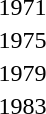<table>
<tr>
<td>1971</td>
<td></td>
<td></td>
<td></td>
</tr>
<tr>
<td>1975</td>
<td></td>
<td></td>
<td></td>
</tr>
<tr>
<td>1979</td>
<td></td>
<td></td>
<td></td>
</tr>
<tr>
<td>1983</td>
<td></td>
<td></td>
<td></td>
</tr>
</table>
